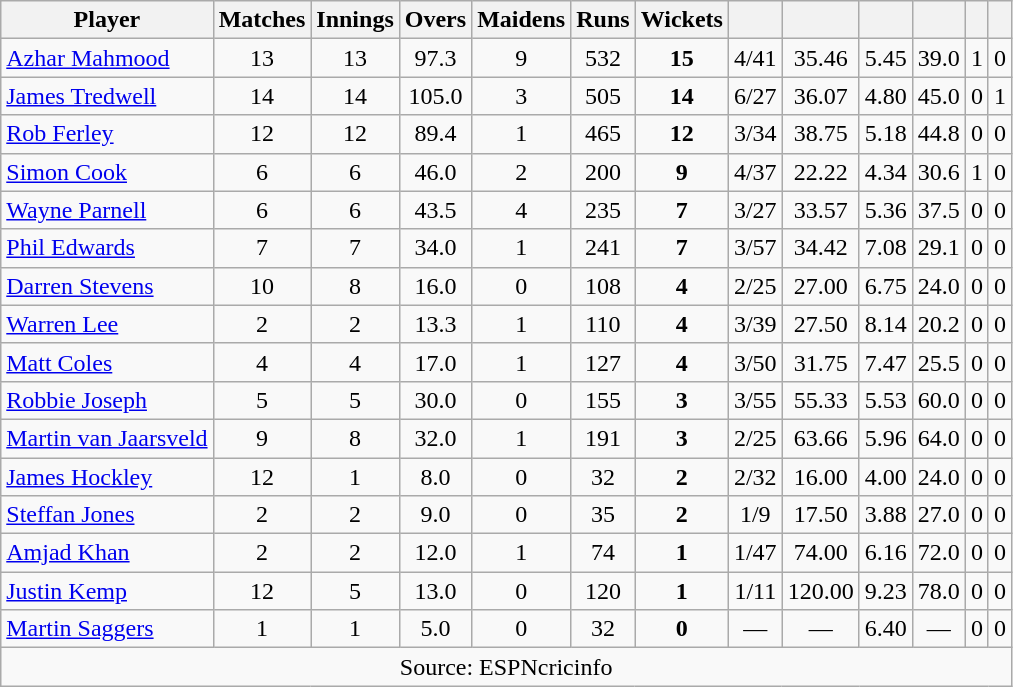<table class="wikitable" style="text-align:center">
<tr>
<th>Player</th>
<th>Matches</th>
<th>Innings</th>
<th>Overs</th>
<th>Maidens</th>
<th>Runs</th>
<th>Wickets</th>
<th></th>
<th></th>
<th></th>
<th></th>
<th></th>
<th></th>
</tr>
<tr>
<td align="left"><a href='#'>Azhar Mahmood</a></td>
<td>13</td>
<td>13</td>
<td>97.3</td>
<td>9</td>
<td>532</td>
<td><strong>15</strong></td>
<td>4/41</td>
<td>35.46</td>
<td>5.45</td>
<td>39.0</td>
<td>1</td>
<td>0</td>
</tr>
<tr>
<td align="left"><a href='#'>James Tredwell</a></td>
<td>14</td>
<td>14</td>
<td>105.0</td>
<td>3</td>
<td>505</td>
<td><strong>14</strong></td>
<td>6/27</td>
<td>36.07</td>
<td>4.80</td>
<td>45.0</td>
<td>0</td>
<td>1</td>
</tr>
<tr>
<td align="left"><a href='#'>Rob Ferley</a></td>
<td>12</td>
<td>12</td>
<td>89.4</td>
<td>1</td>
<td>465</td>
<td><strong>12</strong></td>
<td>3/34</td>
<td>38.75</td>
<td>5.18</td>
<td>44.8</td>
<td>0</td>
<td>0</td>
</tr>
<tr>
<td align="left"><a href='#'>Simon Cook</a></td>
<td>6</td>
<td>6</td>
<td>46.0</td>
<td>2</td>
<td>200</td>
<td><strong>9</strong></td>
<td>4/37</td>
<td>22.22</td>
<td>4.34</td>
<td>30.6</td>
<td>1</td>
<td>0</td>
</tr>
<tr>
<td align="left"><a href='#'>Wayne Parnell</a></td>
<td>6</td>
<td>6</td>
<td>43.5</td>
<td>4</td>
<td>235</td>
<td><strong>7</strong></td>
<td>3/27</td>
<td>33.57</td>
<td>5.36</td>
<td>37.5</td>
<td>0</td>
<td>0</td>
</tr>
<tr>
<td align="left"><a href='#'>Phil Edwards</a></td>
<td>7</td>
<td>7</td>
<td>34.0</td>
<td>1</td>
<td>241</td>
<td><strong>7</strong></td>
<td>3/57</td>
<td>34.42</td>
<td>7.08</td>
<td>29.1</td>
<td>0</td>
<td>0</td>
</tr>
<tr>
<td align="left"><a href='#'>Darren Stevens</a></td>
<td>10</td>
<td>8</td>
<td>16.0</td>
<td>0</td>
<td>108</td>
<td><strong>4</strong></td>
<td>2/25</td>
<td>27.00</td>
<td>6.75</td>
<td>24.0</td>
<td>0</td>
<td>0</td>
</tr>
<tr>
<td align="left"><a href='#'>Warren Lee</a></td>
<td>2</td>
<td>2</td>
<td>13.3</td>
<td>1</td>
<td>110</td>
<td><strong>4</strong></td>
<td>3/39</td>
<td>27.50</td>
<td>8.14</td>
<td>20.2</td>
<td>0</td>
<td>0</td>
</tr>
<tr>
<td align="left"><a href='#'>Matt Coles</a></td>
<td>4</td>
<td>4</td>
<td>17.0</td>
<td>1</td>
<td>127</td>
<td><strong>4</strong></td>
<td>3/50</td>
<td>31.75</td>
<td>7.47</td>
<td>25.5</td>
<td>0</td>
<td>0</td>
</tr>
<tr>
<td align="left"><a href='#'>Robbie Joseph</a></td>
<td>5</td>
<td>5</td>
<td>30.0</td>
<td>0</td>
<td>155</td>
<td><strong>3</strong></td>
<td>3/55</td>
<td>55.33</td>
<td>5.53</td>
<td>60.0</td>
<td>0</td>
<td>0</td>
</tr>
<tr>
<td align="left"><a href='#'>Martin van Jaarsveld</a></td>
<td>9</td>
<td>8</td>
<td>32.0</td>
<td>1</td>
<td>191</td>
<td><strong>3</strong></td>
<td>2/25</td>
<td>63.66</td>
<td>5.96</td>
<td>64.0</td>
<td>0</td>
<td>0</td>
</tr>
<tr>
<td align="left"><a href='#'>James Hockley</a></td>
<td>12</td>
<td>1</td>
<td>8.0</td>
<td>0</td>
<td>32</td>
<td><strong>2</strong></td>
<td>2/32</td>
<td>16.00</td>
<td>4.00</td>
<td>24.0</td>
<td>0</td>
<td>0</td>
</tr>
<tr>
<td align="left"><a href='#'>Steffan Jones</a></td>
<td>2</td>
<td>2</td>
<td>9.0</td>
<td>0</td>
<td>35</td>
<td><strong>2</strong></td>
<td>1/9</td>
<td>17.50</td>
<td>3.88</td>
<td>27.0</td>
<td>0</td>
<td>0</td>
</tr>
<tr>
<td align="left"><a href='#'>Amjad Khan</a></td>
<td>2</td>
<td>2</td>
<td>12.0</td>
<td>1</td>
<td>74</td>
<td><strong>1</strong></td>
<td>1/47</td>
<td>74.00</td>
<td>6.16</td>
<td>72.0</td>
<td>0</td>
<td>0</td>
</tr>
<tr>
<td align="left"><a href='#'>Justin Kemp</a></td>
<td>12</td>
<td>5</td>
<td>13.0</td>
<td>0</td>
<td>120</td>
<td><strong>1</strong></td>
<td>1/11</td>
<td>120.00</td>
<td>9.23</td>
<td>78.0</td>
<td>0</td>
<td>0</td>
</tr>
<tr>
<td align="left"><a href='#'>Martin Saggers</a></td>
<td>1</td>
<td>1</td>
<td>5.0</td>
<td>0</td>
<td>32</td>
<td><strong>0</strong></td>
<td>—</td>
<td>—</td>
<td>6.40</td>
<td>—</td>
<td>0</td>
<td>0</td>
</tr>
<tr>
<td colspan="14">Source: ESPNcricinfo</td>
</tr>
</table>
